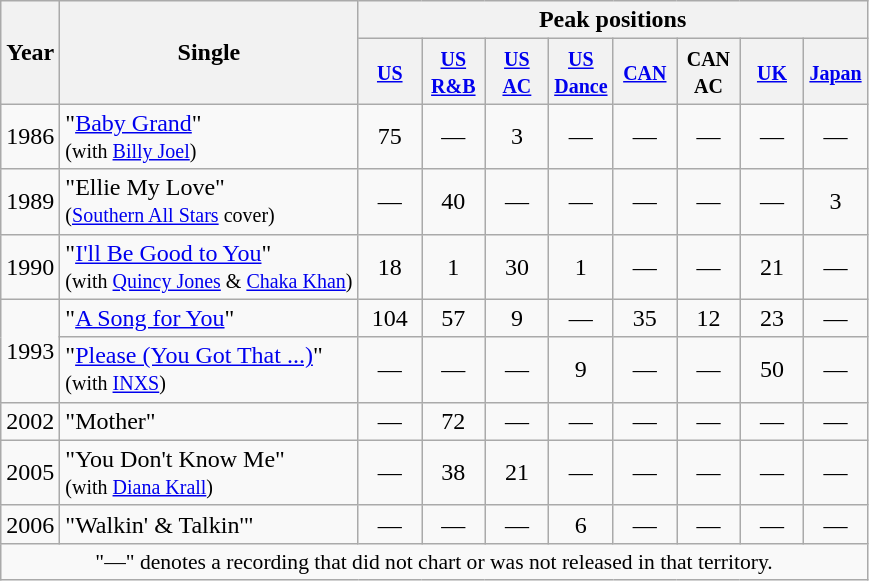<table class="wikitable" style=text-align:center;>
<tr>
<th rowspan="2">Year</th>
<th rowspan="2">Single</th>
<th colspan="8">Peak positions</th>
</tr>
<tr>
<th width="35"><small> <a href='#'>US</a> </small><br></th>
<th width="35"><small> <a href='#'>US R&B</a></small><br><small> </small></th>
<th width="35"><small> <a href='#'>US AC</a> </small><br></th>
<th width="35"><small> <a href='#'>US Dance</a> </small></th>
<th width="35"><small> <a href='#'>CAN</a> </small></th>
<th width="35"><small> CAN AC </small></th>
<th width="35"><small> <a href='#'>UK</a> </small></th>
<th width="35"><small> <a href='#'>Japan</a> </small></th>
</tr>
<tr>
<td rowspan="1">1986</td>
<td align="left">"<a href='#'>Baby Grand</a>" <br><small>(with <a href='#'>Billy Joel</a>)</small></td>
<td>75</td>
<td>—</td>
<td>3</td>
<td>—</td>
<td>—</td>
<td>—</td>
<td>—</td>
<td>—</td>
</tr>
<tr>
<td rowspan="1">1989</td>
<td align="left">"Ellie My Love" <br><small>(<a href='#'>Southern All Stars</a> cover)</small></td>
<td>—</td>
<td>40</td>
<td>—</td>
<td>—</td>
<td>—</td>
<td>—</td>
<td>—</td>
<td>3</td>
</tr>
<tr>
<td rowspan="1">1990</td>
<td align="left">"<a href='#'>I'll Be Good to You</a>" <br><small>(with <a href='#'>Quincy Jones</a> & <a href='#'>Chaka Khan</a>)</small></td>
<td>18</td>
<td>1</td>
<td>30</td>
<td>1</td>
<td>—</td>
<td>—</td>
<td>21</td>
<td>—</td>
</tr>
<tr>
<td rowspan="2">1993</td>
<td align="left">"<a href='#'>A Song for You</a>"</td>
<td>104</td>
<td>57</td>
<td>9</td>
<td>—</td>
<td>35</td>
<td>12</td>
<td>23</td>
<td>—</td>
</tr>
<tr>
<td align="left">"<a href='#'>Please (You Got That ...)</a>" <br><small>(with <a href='#'>INXS</a>)</small></td>
<td>—</td>
<td>—</td>
<td>—</td>
<td>9</td>
<td>—</td>
<td>—</td>
<td>50</td>
<td>—</td>
</tr>
<tr>
<td rowspan="1">2002</td>
<td align="left">"Mother"</td>
<td>—</td>
<td>72</td>
<td>—</td>
<td>—</td>
<td>—</td>
<td>—</td>
<td>—</td>
<td>—</td>
</tr>
<tr>
<td rowspan="1">2005</td>
<td align="left">"You Don't Know Me" <br><small>(with <a href='#'>Diana Krall</a>)</small></td>
<td>—</td>
<td>38</td>
<td>21</td>
<td>—</td>
<td>—</td>
<td>—</td>
<td>—</td>
<td>—</td>
</tr>
<tr>
<td rowspan="1">2006</td>
<td align="left">"Walkin' & Talkin'"</td>
<td>—</td>
<td>—</td>
<td>—</td>
<td>6</td>
<td>—</td>
<td>—</td>
<td>—</td>
<td>—</td>
</tr>
<tr>
<td align="center" colspan="10" style="font-size:90%">"—" denotes a recording that did not chart or was not released in that territory.</td>
</tr>
</table>
